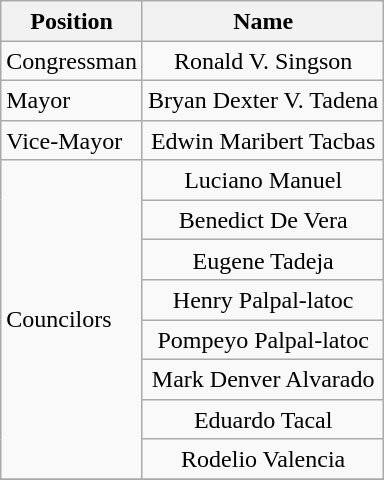<table class="wikitable" style="line-height:1.20em; font-size:100%;">
<tr>
<th>Position</th>
<th>Name</th>
</tr>
<tr>
<td>Congressman</td>
<td style="text-align:center;">Ronald V. Singson</td>
</tr>
<tr>
<td>Mayor</td>
<td style="text-align:center;">Bryan Dexter V. Tadena</td>
</tr>
<tr>
<td>Vice-Mayor</td>
<td style="text-align:center;">Edwin Maribert Tacbas</td>
</tr>
<tr>
<td rowspan=8>Councilors</td>
<td style="text-align:center;">Luciano Manuel</td>
</tr>
<tr>
<td style="text-align:center;">Benedict De Vera</td>
</tr>
<tr>
<td style="text-align:center;">Eugene Tadeja</td>
</tr>
<tr>
<td style="text-align:center;">Henry Palpal-latoc</td>
</tr>
<tr>
<td style="text-align:center;">Pompeyo Palpal-latoc</td>
</tr>
<tr>
<td style="text-align:center;">Mark Denver Alvarado</td>
</tr>
<tr>
<td style="text-align:center;">Eduardo Tacal</td>
</tr>
<tr>
<td style="text-align:center;">Rodelio Valencia</td>
</tr>
<tr>
</tr>
</table>
